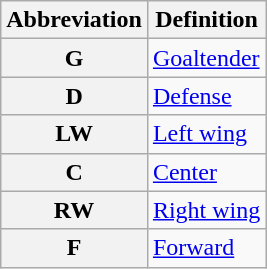<table class="wikitable">
<tr>
<th scope="col">Abbreviation</th>
<th scope="col">Definition</th>
</tr>
<tr>
<th scope="row">G</th>
<td><a href='#'>Goaltender</a></td>
</tr>
<tr>
<th scope="row">D</th>
<td><a href='#'>Defense</a></td>
</tr>
<tr>
<th scope="row">LW</th>
<td><a href='#'>Left wing</a></td>
</tr>
<tr>
<th scope="row">C</th>
<td><a href='#'>Center</a></td>
</tr>
<tr>
<th scope="row">RW</th>
<td><a href='#'>Right wing</a></td>
</tr>
<tr>
<th scope="row">F</th>
<td><a href='#'>Forward</a></td>
</tr>
</table>
